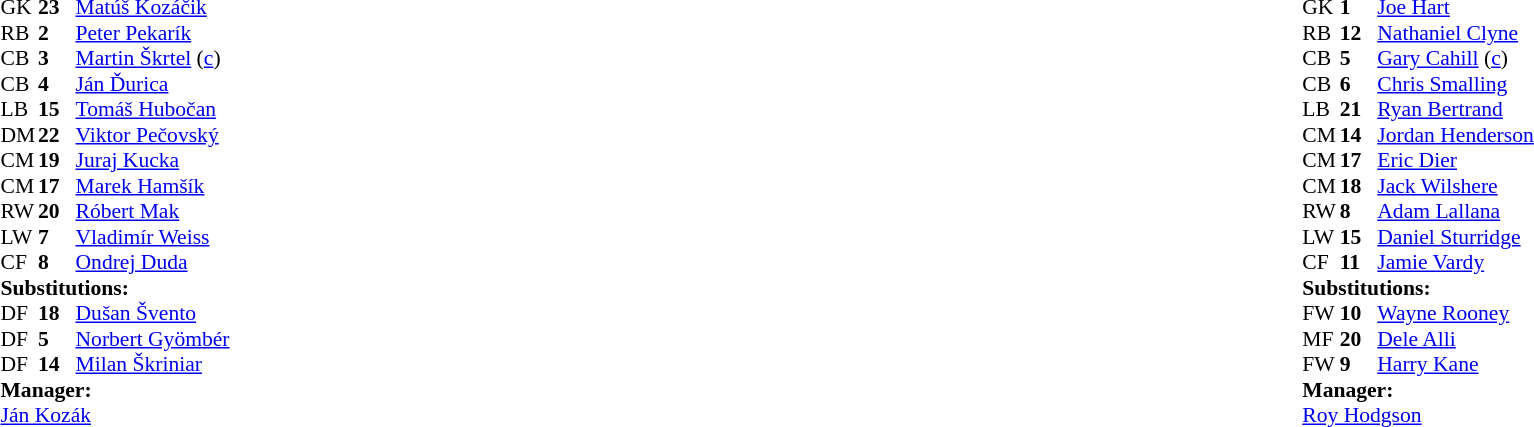<table style="width:100%;">
<tr>
<td style="vertical-align:top; width:40%;"><br><table style="font-size:90%" cellspacing="0" cellpadding="0">
<tr>
<th width="25"></th>
<th width="25"></th>
</tr>
<tr>
<td>GK</td>
<td><strong>23</strong></td>
<td><a href='#'>Matúš Kozáčik</a></td>
</tr>
<tr>
<td>RB</td>
<td><strong>2</strong></td>
<td><a href='#'>Peter Pekarík</a></td>
</tr>
<tr>
<td>CB</td>
<td><strong>3</strong></td>
<td><a href='#'>Martin Škrtel</a> (<a href='#'>c</a>)</td>
</tr>
<tr>
<td>CB</td>
<td><strong>4</strong></td>
<td><a href='#'>Ján Ďurica</a></td>
</tr>
<tr>
<td>LB</td>
<td><strong>15</strong></td>
<td><a href='#'>Tomáš Hubočan</a></td>
</tr>
<tr>
<td>DM</td>
<td><strong>22</strong></td>
<td><a href='#'>Viktor Pečovský</a></td>
<td></td>
<td></td>
</tr>
<tr>
<td>CM</td>
<td><strong>19</strong></td>
<td><a href='#'>Juraj Kucka</a></td>
</tr>
<tr>
<td>CM</td>
<td><strong>17</strong></td>
<td><a href='#'>Marek Hamšík</a></td>
</tr>
<tr>
<td>RW</td>
<td><strong>20</strong></td>
<td><a href='#'>Róbert Mak</a></td>
</tr>
<tr>
<td>LW</td>
<td><strong>7</strong></td>
<td><a href='#'>Vladimír Weiss</a></td>
<td></td>
<td></td>
</tr>
<tr>
<td>CF</td>
<td><strong>8</strong></td>
<td><a href='#'>Ondrej Duda</a></td>
<td></td>
<td></td>
</tr>
<tr>
<td colspan=3><strong>Substitutions:</strong></td>
</tr>
<tr>
<td>DF</td>
<td><strong>18</strong></td>
<td><a href='#'>Dušan Švento</a></td>
<td></td>
<td></td>
</tr>
<tr>
<td>DF</td>
<td><strong>5</strong></td>
<td><a href='#'>Norbert Gyömbér</a></td>
<td></td>
<td></td>
</tr>
<tr>
<td>DF</td>
<td><strong>14</strong></td>
<td><a href='#'>Milan Škriniar</a></td>
<td></td>
<td></td>
</tr>
<tr>
<td colspan=3><strong>Manager:</strong></td>
</tr>
<tr>
<td colspan=3><a href='#'>Ján Kozák</a></td>
</tr>
</table>
</td>
<td valign="top"></td>
<td style="vertical-align:top; width:50%;"><br><table style="font-size:90%; margin:auto;" cellspacing="0" cellpadding="0">
<tr>
<th width=25></th>
<th width=25></th>
</tr>
<tr>
<td>GK</td>
<td><strong>1</strong></td>
<td><a href='#'>Joe Hart</a></td>
</tr>
<tr>
<td>RB</td>
<td><strong>12</strong></td>
<td><a href='#'>Nathaniel Clyne</a></td>
</tr>
<tr>
<td>CB</td>
<td><strong>5</strong></td>
<td><a href='#'>Gary Cahill</a> (<a href='#'>c</a>)</td>
</tr>
<tr>
<td>CB</td>
<td><strong>6</strong></td>
<td><a href='#'>Chris Smalling</a></td>
</tr>
<tr>
<td>LB</td>
<td><strong>21</strong></td>
<td><a href='#'>Ryan Bertrand</a></td>
<td></td>
</tr>
<tr>
<td>CM</td>
<td><strong>14</strong></td>
<td><a href='#'>Jordan Henderson</a></td>
</tr>
<tr>
<td>CM</td>
<td><strong>17</strong></td>
<td><a href='#'>Eric Dier</a></td>
</tr>
<tr>
<td>CM</td>
<td><strong>18</strong></td>
<td><a href='#'>Jack Wilshere</a></td>
<td></td>
<td></td>
</tr>
<tr>
<td>RW</td>
<td><strong>8</strong></td>
<td><a href='#'>Adam Lallana</a></td>
<td></td>
<td></td>
</tr>
<tr>
<td>LW</td>
<td><strong>15</strong></td>
<td><a href='#'>Daniel Sturridge</a></td>
<td></td>
<td></td>
</tr>
<tr>
<td>CF</td>
<td><strong>11</strong></td>
<td><a href='#'>Jamie Vardy</a></td>
</tr>
<tr>
<td colspan=3><strong>Substitutions:</strong></td>
</tr>
<tr>
<td>FW</td>
<td><strong>10</strong></td>
<td><a href='#'>Wayne Rooney</a></td>
<td></td>
<td></td>
</tr>
<tr>
<td>MF</td>
<td><strong>20</strong></td>
<td><a href='#'>Dele Alli</a></td>
<td></td>
<td></td>
</tr>
<tr>
<td>FW</td>
<td><strong>9</strong></td>
<td><a href='#'>Harry Kane</a></td>
<td></td>
<td></td>
</tr>
<tr>
<td colspan=3><strong>Manager:</strong></td>
</tr>
<tr>
<td colspan=3><a href='#'>Roy Hodgson</a></td>
</tr>
</table>
</td>
</tr>
</table>
